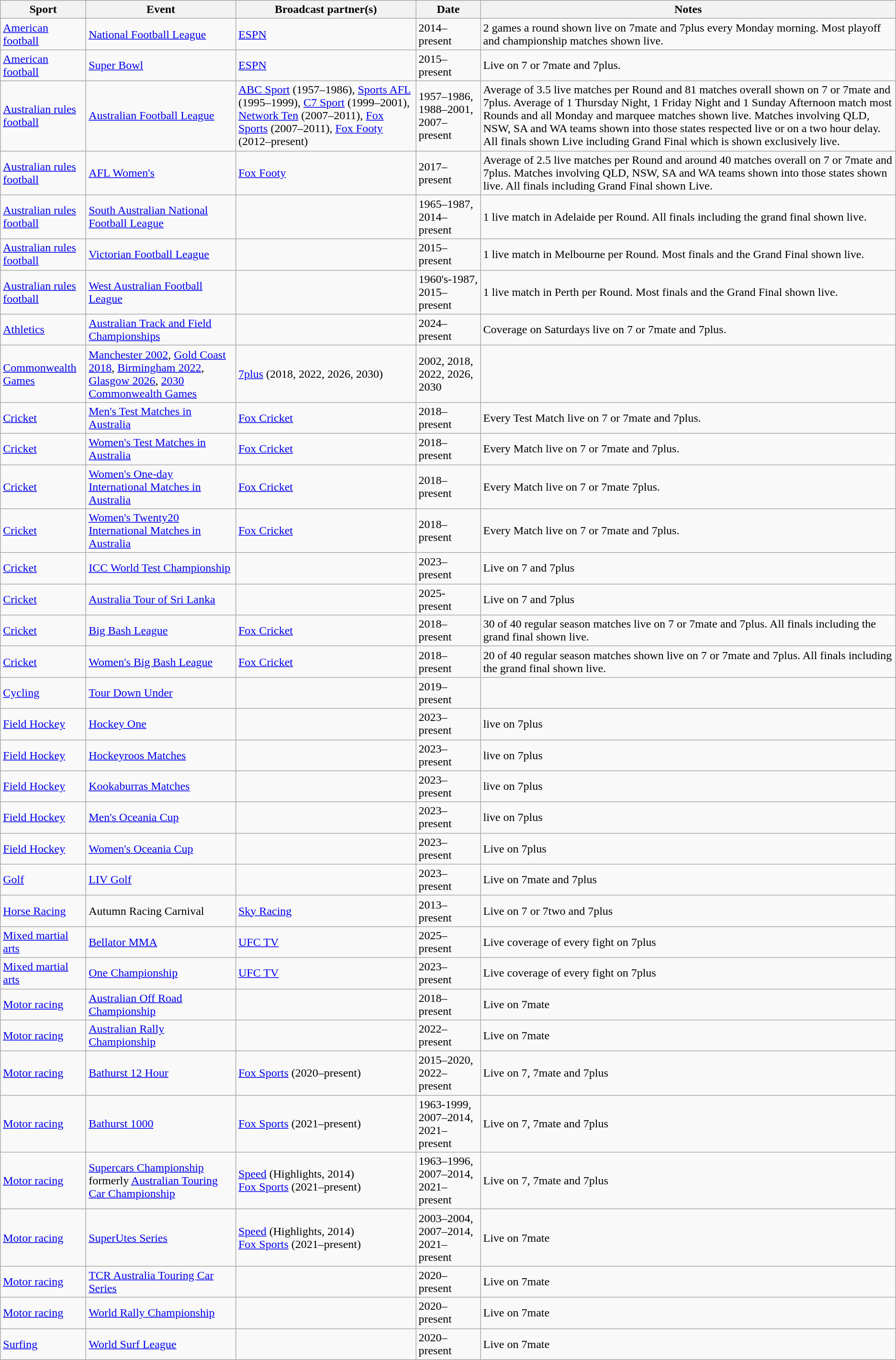<table class="wikitable">
<tr>
<th>Sport</th>
<th>Event</th>
<th>Broadcast partner(s)</th>
<th>Date</th>
<th>Notes</th>
</tr>
<tr>
<td><a href='#'>American football</a></td>
<td><a href='#'>National Football League</a></td>
<td><a href='#'>ESPN</a></td>
<td>2014–present</td>
<td>2 games a round shown live on 7mate and 7plus every Monday morning. Most playoff and championship matches shown live.</td>
</tr>
<tr>
<td><a href='#'>American football</a></td>
<td><a href='#'>Super Bowl</a></td>
<td><a href='#'>ESPN</a></td>
<td>2015–present</td>
<td>Live on 7 or 7mate and 7plus.</td>
</tr>
<tr>
<td><a href='#'>Australian rules football</a></td>
<td><a href='#'>Australian Football League</a></td>
<td><a href='#'>ABC Sport</a> (1957–1986), <a href='#'>Sports AFL</a> (1995–1999), <a href='#'>C7 Sport</a> (1999–2001), <a href='#'>Network Ten</a> (2007–2011), <a href='#'>Fox Sports</a> (2007–2011), <a href='#'>Fox Footy</a> (2012–present)</td>
<td>1957–1986, 1988–2001, 2007–present</td>
<td>Average of 3.5 live matches per Round and 81 matches overall shown on 7 or 7mate and 7plus. Average of 1 Thursday Night, 1 Friday Night and 1 Sunday Afternoon match most Rounds and all Monday and marquee matches shown live. Matches involving QLD, NSW, SA and WA teams shown into those states respected live or on a two hour delay. All finals shown Live including Grand Final which is shown exclusively live.</td>
</tr>
<tr>
<td><a href='#'>Australian rules football</a></td>
<td><a href='#'>AFL Women's</a></td>
<td><a href='#'>Fox Footy</a></td>
<td>2017–present</td>
<td>Average of 2.5 live matches per Round and around 40 matches overall on 7 or 7mate and 7plus. Matches involving QLD, NSW, SA and WA teams shown into those states shown live. All finals including Grand Final shown Live.</td>
</tr>
<tr>
<td><a href='#'>Australian rules football</a></td>
<td><a href='#'>South Australian National Football League</a></td>
<td></td>
<td>1965–1987, 2014–present</td>
<td>1 live match in Adelaide per Round. All finals including the grand final shown live.</td>
</tr>
<tr>
<td><a href='#'>Australian rules football</a></td>
<td><a href='#'>Victorian Football League</a></td>
<td></td>
<td>2015–present</td>
<td>1 live match in Melbourne per Round. Most finals and the Grand Final shown live.</td>
</tr>
<tr>
<td><a href='#'>Australian rules football</a></td>
<td><a href='#'>West Australian Football League</a></td>
<td></td>
<td>1960's-1987, 2015–present</td>
<td>1 live match in Perth per Round. Most finals and the Grand Final shown live.</td>
</tr>
<tr>
<td><a href='#'>Athletics</a></td>
<td><a href='#'>Australian Track and Field Championships</a></td>
<td></td>
<td>2024–present</td>
<td>Coverage on Saturdays live on 7 or 7mate and 7plus.</td>
</tr>
<tr>
<td><a href='#'>Commonwealth Games</a></td>
<td><a href='#'>Manchester 2002</a>, <a href='#'>Gold Coast 2018</a>, <a href='#'>Birmingham 2022</a>, <a href='#'>Glasgow 2026</a>, <a href='#'>2030 Commonwealth Games</a></td>
<td><a href='#'>7plus</a> (2018, 2022, 2026, 2030)</td>
<td>2002, 2018, 2022, 2026, 2030</td>
</tr>
<tr>
<td><a href='#'>Cricket</a></td>
<td><a href='#'>Men's Test Matches in Australia</a></td>
<td><a href='#'>Fox Cricket</a></td>
<td>2018–present</td>
<td>Every Test Match live on 7 or 7mate and 7plus.</td>
</tr>
<tr>
<td><a href='#'>Cricket</a></td>
<td><a href='#'>Women's Test Matches in Australia</a></td>
<td><a href='#'>Fox Cricket</a></td>
<td>2018–present</td>
<td>Every Match live on 7 or 7mate and 7plus.</td>
</tr>
<tr>
<td><a href='#'>Cricket</a></td>
<td><a href='#'>Women's One-day International Matches in Australia</a></td>
<td><a href='#'>Fox Cricket</a></td>
<td>2018–present</td>
<td>Every Match live on 7 or 7mate 7plus.</td>
</tr>
<tr>
<td><a href='#'>Cricket</a></td>
<td><a href='#'>Women's Twenty20 International Matches in Australia</a></td>
<td><a href='#'>Fox Cricket</a></td>
<td>2018–present</td>
<td>Every Match live on 7 or 7mate and 7plus.</td>
</tr>
<tr>
<td><a href='#'>Cricket</a></td>
<td><a href='#'>ICC World Test Championship</a></td>
<td></td>
<td>2023–present</td>
<td>Live on 7 and 7plus</td>
</tr>
<tr>
<td><a href='#'>Cricket</a></td>
<td><a href='#'>Australia Tour of Sri Lanka</a></td>
<td></td>
<td>2025-present</td>
<td>Live on 7 and 7plus</td>
</tr>
<tr>
<td><a href='#'>Cricket</a></td>
<td><a href='#'>Big Bash League</a></td>
<td><a href='#'>Fox Cricket</a></td>
<td>2018–present</td>
<td>30 of 40 regular season matches live on 7 or 7mate and 7plus. All finals including the grand final shown live.</td>
</tr>
<tr>
<td><a href='#'>Cricket</a></td>
<td><a href='#'>Women's Big Bash League</a></td>
<td><a href='#'>Fox Cricket</a></td>
<td>2018–present</td>
<td>20 of 40 regular season matches shown live on 7 or 7mate and 7plus. All finals including the grand final shown live.</td>
</tr>
<tr>
<td><a href='#'>Cycling</a></td>
<td><a href='#'>Tour Down Under</a></td>
<td></td>
<td>2019–present</td>
<td></td>
</tr>
<tr>
<td><a href='#'>Field Hockey</a></td>
<td><a href='#'>Hockey One</a></td>
<td></td>
<td>2023–present</td>
<td>live on 7plus</td>
</tr>
<tr>
<td><a href='#'>Field Hockey</a></td>
<td><a href='#'>Hockeyroos Matches</a></td>
<td></td>
<td>2023–present</td>
<td>live on 7plus</td>
</tr>
<tr>
<td><a href='#'>Field Hockey</a></td>
<td><a href='#'>Kookaburras Matches</a></td>
<td></td>
<td>2023–present</td>
<td>live on 7plus</td>
</tr>
<tr>
<td><a href='#'>Field Hockey</a></td>
<td><a href='#'>Men's Oceania Cup</a></td>
<td></td>
<td>2023–present</td>
<td>live on 7plus</td>
</tr>
<tr>
<td><a href='#'>Field Hockey</a></td>
<td><a href='#'>Women's Oceania Cup</a></td>
<td></td>
<td>2023–present</td>
<td>Live on 7plus</td>
</tr>
<tr>
<td><a href='#'>Golf</a></td>
<td><a href='#'>LIV Golf</a></td>
<td></td>
<td>2023–present</td>
<td>Live on 7mate and 7plus</td>
</tr>
<tr>
<td><a href='#'>Horse Racing</a></td>
<td>Autumn Racing Carnival</td>
<td><a href='#'>Sky Racing</a></td>
<td>2013–present</td>
<td>Live on 7 or 7two and 7plus</td>
</tr>
<tr>
<td><a href='#'>Mixed martial arts</a></td>
<td><a href='#'>Bellator MMA</a></td>
<td><a href='#'>UFC TV</a></td>
<td>2025–present</td>
<td>Live coverage of every fight on 7plus</td>
</tr>
<tr>
<td><a href='#'>Mixed martial arts</a></td>
<td><a href='#'>One Championship</a></td>
<td><a href='#'>UFC TV</a></td>
<td>2023–present</td>
<td>Live coverage of every fight on 7plus</td>
</tr>
<tr>
<td><a href='#'>Motor racing</a></td>
<td><a href='#'>Australian Off Road Championship</a></td>
<td></td>
<td>2018–present</td>
<td>Live on 7mate</td>
</tr>
<tr>
<td><a href='#'>Motor racing</a></td>
<td><a href='#'>Australian Rally Championship</a></td>
<td></td>
<td>2022–present</td>
<td>Live on 7mate</td>
</tr>
<tr>
<td><a href='#'>Motor racing</a></td>
<td><a href='#'>Bathurst 12 Hour</a></td>
<td><a href='#'>Fox Sports</a> (2020–present)</td>
<td>2015–2020, 2022–present</td>
<td>Live on 7, 7mate and 7plus</td>
</tr>
<tr>
<td><a href='#'>Motor racing</a></td>
<td><a href='#'>Bathurst 1000</a></td>
<td><a href='#'>Fox Sports</a> (2021–present)</td>
<td>1963-1999, 2007–2014, 2021–present</td>
<td>Live on 7, 7mate and 7plus</td>
</tr>
<tr>
<td><a href='#'>Motor racing</a></td>
<td><a href='#'>Supercars Championship</a> formerly <a href='#'>Australian Touring Car Championship</a></td>
<td><a href='#'>Speed</a> (Highlights, 2014)<br><a href='#'>Fox Sports</a> (2021–present)</td>
<td>1963–1996, 2007–2014, 2021–present</td>
<td>Live on 7, 7mate and 7plus</td>
</tr>
<tr>
<td><a href='#'>Motor racing</a></td>
<td><a href='#'>SuperUtes Series</a></td>
<td><a href='#'>Speed</a> (Highlights, 2014)<br><a href='#'>Fox Sports</a> (2021–present)</td>
<td>2003–2004, 2007–2014, 2021–present</td>
<td>Live on 7mate</td>
</tr>
<tr>
<td><a href='#'>Motor racing</a></td>
<td><a href='#'>TCR Australia Touring Car Series</a></td>
<td></td>
<td>2020–present</td>
<td>Live on 7mate</td>
</tr>
<tr>
<td><a href='#'>Motor racing</a></td>
<td><a href='#'>World Rally Championship</a></td>
<td></td>
<td>2020–present</td>
<td>Live on 7mate</td>
</tr>
<tr>
<td><a href='#'>Surfing</a></td>
<td><a href='#'>World Surf League</a></td>
<td></td>
<td>2020–present</td>
<td>Live on 7mate</td>
</tr>
</table>
